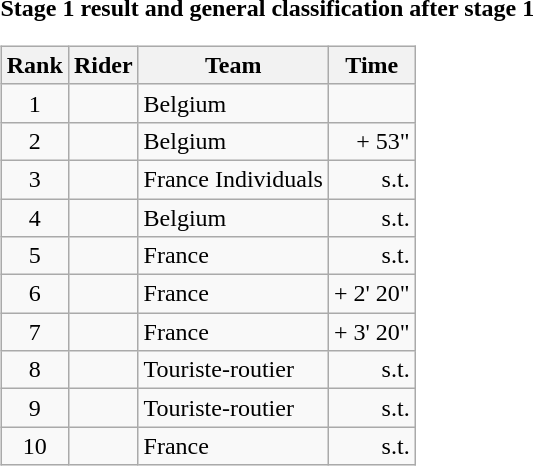<table>
<tr>
<td><strong>Stage 1 result and general classification after stage 1</strong><br><table class="wikitable">
<tr>
<th scope="col">Rank</th>
<th scope="col">Rider</th>
<th scope="col">Team</th>
<th scope="col">Time</th>
</tr>
<tr>
<td style="text-align:center;">1</td>
<td></td>
<td>Belgium</td>
<td style="text-align:right;"></td>
</tr>
<tr>
<td style="text-align:center;">2</td>
<td></td>
<td>Belgium</td>
<td style="text-align:right;">+ 53"</td>
</tr>
<tr>
<td style="text-align:center;">3</td>
<td></td>
<td>France Individuals</td>
<td style="text-align:right;">s.t.</td>
</tr>
<tr>
<td style="text-align:center;">4</td>
<td></td>
<td>Belgium</td>
<td style="text-align:right;">s.t.</td>
</tr>
<tr>
<td style="text-align:center;">5</td>
<td></td>
<td>France</td>
<td style="text-align:right;">s.t.</td>
</tr>
<tr>
<td style="text-align:center;">6</td>
<td></td>
<td>France</td>
<td style="text-align:right;">+ 2' 20"</td>
</tr>
<tr>
<td style="text-align:center;">7</td>
<td></td>
<td>France</td>
<td style="text-align:right;">+ 3' 20"</td>
</tr>
<tr>
<td style="text-align:center;">8</td>
<td></td>
<td>Touriste-routier</td>
<td style="text-align:right;">s.t.</td>
</tr>
<tr>
<td style="text-align:center;">9</td>
<td></td>
<td>Touriste-routier</td>
<td style="text-align:right;">s.t.</td>
</tr>
<tr>
<td style="text-align:center;">10</td>
<td></td>
<td>France</td>
<td style="text-align:right;">s.t.</td>
</tr>
</table>
</td>
</tr>
</table>
